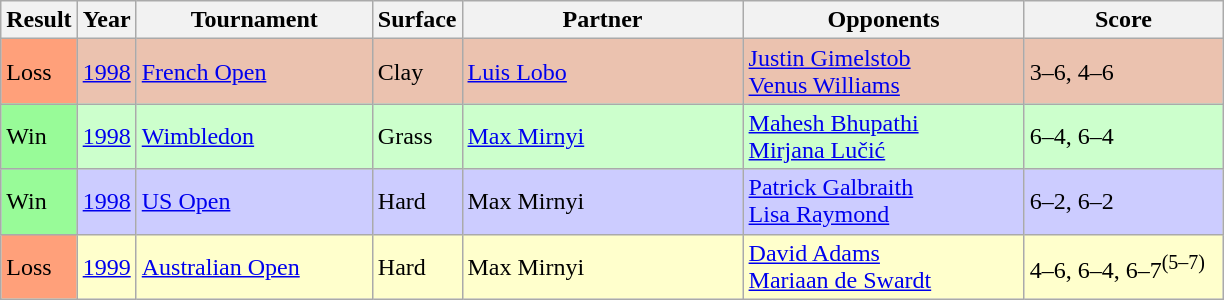<table class='sortable wikitable'>
<tr>
<th>Result</th>
<th>Year</th>
<th width=150>Tournament</th>
<th>Surface</th>
<th width=180>Partner</th>
<th width=180>Opponents</th>
<th class="unsortable" width=125>Score</th>
</tr>
<tr style="background:#ebc2af;">
<td bgcolor=FFA07A>Loss</td>
<td><a href='#'>1998</a></td>
<td><a href='#'>French Open</a></td>
<td>Clay</td>
<td> <a href='#'>Luis Lobo</a></td>
<td> <a href='#'>Justin Gimelstob</a><br> <a href='#'>Venus Williams</a></td>
<td>3–6, 4–6</td>
</tr>
<tr style="background:#cfc;">
<td bgcolor=98FB98>Win</td>
<td><a href='#'>1998</a></td>
<td><a href='#'>Wimbledon</a></td>
<td>Grass</td>
<td> <a href='#'>Max Mirnyi</a></td>
<td> <a href='#'>Mahesh Bhupathi</a><br> <a href='#'>Mirjana Lučić</a></td>
<td>6–4, 6–4</td>
</tr>
<tr style="background:#ccf;">
<td bgcolor=98FB98>Win</td>
<td><a href='#'>1998</a></td>
<td><a href='#'>US Open</a></td>
<td>Hard</td>
<td> Max Mirnyi</td>
<td> <a href='#'>Patrick Galbraith</a><br> <a href='#'>Lisa Raymond</a></td>
<td>6–2, 6–2</td>
</tr>
<tr style="background:#ffc;">
<td bgcolor=FFA07A>Loss</td>
<td><a href='#'>1999</a></td>
<td><a href='#'>Australian Open</a></td>
<td>Hard</td>
<td> Max Mirnyi</td>
<td> <a href='#'>David Adams</a><br> <a href='#'>Mariaan de Swardt</a></td>
<td>4–6, 6–4, 6–7<sup>(5–7)</sup></td>
</tr>
</table>
